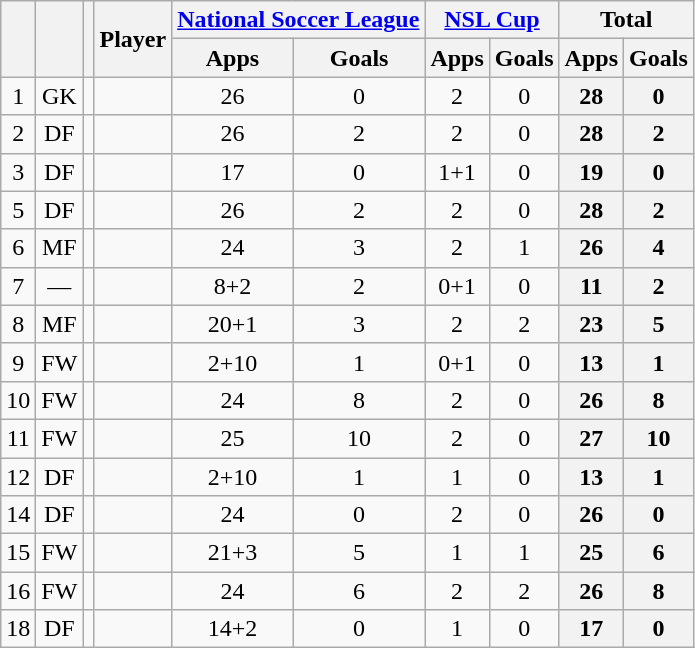<table class="wikitable sortable" style="text-align:center">
<tr>
<th rowspan="2"></th>
<th rowspan="2"></th>
<th rowspan="2"></th>
<th rowspan="2">Player</th>
<th colspan="2"><a href='#'>National Soccer League</a></th>
<th colspan="2"><a href='#'>NSL Cup</a></th>
<th colspan="2">Total</th>
</tr>
<tr>
<th>Apps</th>
<th>Goals</th>
<th>Apps</th>
<th>Goals</th>
<th>Apps</th>
<th>Goals</th>
</tr>
<tr>
<td>1</td>
<td>GK</td>
<td></td>
<td align="left"><br></td>
<td>26</td>
<td>0<br></td>
<td>2</td>
<td>0<br></td>
<th>28</th>
<th>0</th>
</tr>
<tr>
<td>2</td>
<td>DF</td>
<td></td>
<td align="left"><br></td>
<td>26</td>
<td>2<br></td>
<td>2</td>
<td>0<br></td>
<th>28</th>
<th>2</th>
</tr>
<tr>
<td>3</td>
<td>DF</td>
<td></td>
<td align="left"><br></td>
<td>17</td>
<td>0<br></td>
<td>1+1</td>
<td>0<br></td>
<th>19</th>
<th>0</th>
</tr>
<tr>
<td>5</td>
<td>DF</td>
<td></td>
<td align="left"><br></td>
<td>26</td>
<td>2<br></td>
<td>2</td>
<td>0<br></td>
<th>28</th>
<th>2</th>
</tr>
<tr>
<td>6</td>
<td>MF</td>
<td></td>
<td align="left"><br></td>
<td>24</td>
<td>3<br></td>
<td>2</td>
<td>1<br></td>
<th>26</th>
<th>4</th>
</tr>
<tr>
<td>7</td>
<td>—</td>
<td></td>
<td align="left"><br></td>
<td>8+2</td>
<td>2<br></td>
<td>0+1</td>
<td>0<br></td>
<th>11</th>
<th>2</th>
</tr>
<tr>
<td>8</td>
<td>MF</td>
<td></td>
<td align="left"><br></td>
<td>20+1</td>
<td>3<br></td>
<td>2</td>
<td>2<br></td>
<th>23</th>
<th>5</th>
</tr>
<tr>
<td>9</td>
<td>FW</td>
<td></td>
<td align="left"><br></td>
<td>2+10</td>
<td>1<br></td>
<td>0+1</td>
<td>0<br></td>
<th>13</th>
<th>1</th>
</tr>
<tr>
<td>10</td>
<td>FW</td>
<td></td>
<td align="left"><br></td>
<td>24</td>
<td>8<br></td>
<td>2</td>
<td>0<br></td>
<th>26</th>
<th>8</th>
</tr>
<tr>
<td>11</td>
<td>FW</td>
<td></td>
<td align="left"><br></td>
<td>25</td>
<td>10<br></td>
<td>2</td>
<td>0<br></td>
<th>27</th>
<th>10</th>
</tr>
<tr>
<td>12</td>
<td>DF</td>
<td></td>
<td align="left"><br></td>
<td>2+10</td>
<td>1<br></td>
<td>1</td>
<td>0<br></td>
<th>13</th>
<th>1</th>
</tr>
<tr>
<td>14</td>
<td>DF</td>
<td></td>
<td align="left"><br></td>
<td>24</td>
<td>0<br></td>
<td>2</td>
<td>0<br></td>
<th>26</th>
<th>0</th>
</tr>
<tr>
<td>15</td>
<td>FW</td>
<td></td>
<td align="left"><br></td>
<td>21+3</td>
<td>5<br></td>
<td>1</td>
<td>1<br></td>
<th>25</th>
<th>6</th>
</tr>
<tr>
<td>16</td>
<td>FW</td>
<td></td>
<td align="left"><br></td>
<td>24</td>
<td>6<br></td>
<td>2</td>
<td>2<br></td>
<th>26</th>
<th>8</th>
</tr>
<tr>
<td>18</td>
<td>DF</td>
<td></td>
<td align="left"><br></td>
<td>14+2</td>
<td>0<br></td>
<td>1</td>
<td>0<br></td>
<th>17</th>
<th>0</th>
</tr>
</table>
